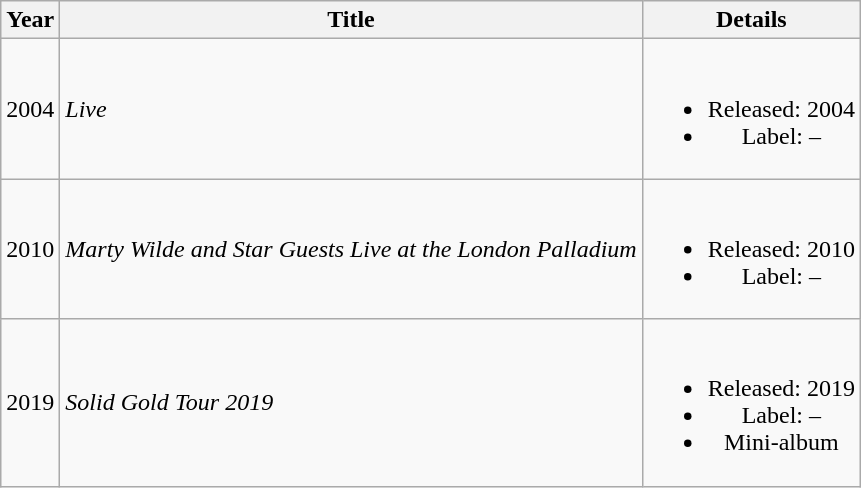<table class="wikitable" style="text-align:center">
<tr>
<th>Year</th>
<th>Title</th>
<th>Details</th>
</tr>
<tr>
<td>2004</td>
<td align="left"><em>Live</em></td>
<td><br><ul><li>Released: 2004</li><li>Label: –</li></ul></td>
</tr>
<tr>
<td>2010</td>
<td align="left"><em>Marty Wilde and Star Guests Live at the London Palladium</em></td>
<td><br><ul><li>Released: 2010</li><li>Label: –</li></ul></td>
</tr>
<tr>
<td>2019</td>
<td align="left"><em>Solid Gold Tour 2019</em></td>
<td><br><ul><li>Released: 2019</li><li>Label: –</li><li>Mini-album</li></ul></td>
</tr>
</table>
